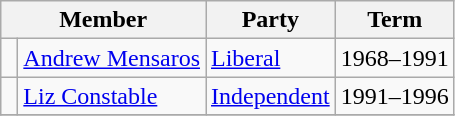<table class="wikitable">
<tr>
<th colspan="2">Member</th>
<th>Party</th>
<th>Term</th>
</tr>
<tr>
<td> </td>
<td><a href='#'>Andrew Mensaros</a></td>
<td><a href='#'>Liberal</a></td>
<td>1968–1991</td>
</tr>
<tr>
<td> </td>
<td><a href='#'>Liz Constable</a></td>
<td><a href='#'>Independent</a></td>
<td>1991–1996</td>
</tr>
<tr>
</tr>
</table>
